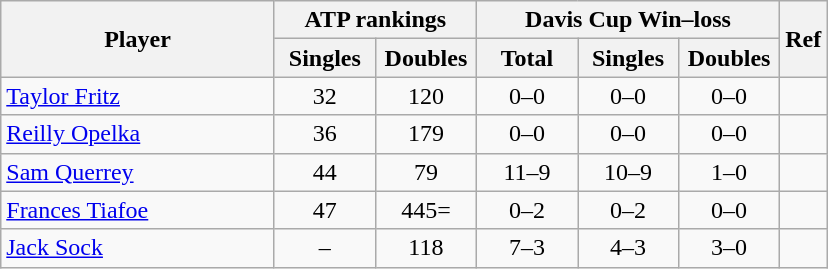<table class="wikitable sortable" style=text-align:center>
<tr>
<th rowspan=2 width="175">Player</th>
<th colspan=2>ATP rankings</th>
<th colspan=3>Davis Cup Win–loss</th>
<th rowspan=2 class="unsortable">Ref</th>
</tr>
<tr>
<th width="60">Singles</th>
<th width="60">Doubles</th>
<th width="60">Total</th>
<th width="60">Singles</th>
<th width="60">Doubles</th>
</tr>
<tr>
<td align=left><a href='#'>Taylor Fritz</a></td>
<td>32</td>
<td>120</td>
<td>0–0</td>
<td>0–0</td>
<td>0–0</td>
<td></td>
</tr>
<tr>
<td align=left><a href='#'>Reilly Opelka</a></td>
<td>36</td>
<td>179</td>
<td>0–0</td>
<td>0–0</td>
<td>0–0</td>
<td></td>
</tr>
<tr>
<td align=left><a href='#'>Sam Querrey</a></td>
<td>44</td>
<td>79</td>
<td>11–9</td>
<td>10–9</td>
<td>1–0</td>
<td></td>
</tr>
<tr>
<td align=left><a href='#'>Frances Tiafoe</a></td>
<td>47</td>
<td>445=</td>
<td>0–2</td>
<td>0–2</td>
<td>0–0</td>
<td></td>
</tr>
<tr>
<td align=left><a href='#'>Jack Sock</a></td>
<td>–</td>
<td>118</td>
<td>7–3</td>
<td>4–3</td>
<td>3–0</td>
<td></td>
</tr>
</table>
